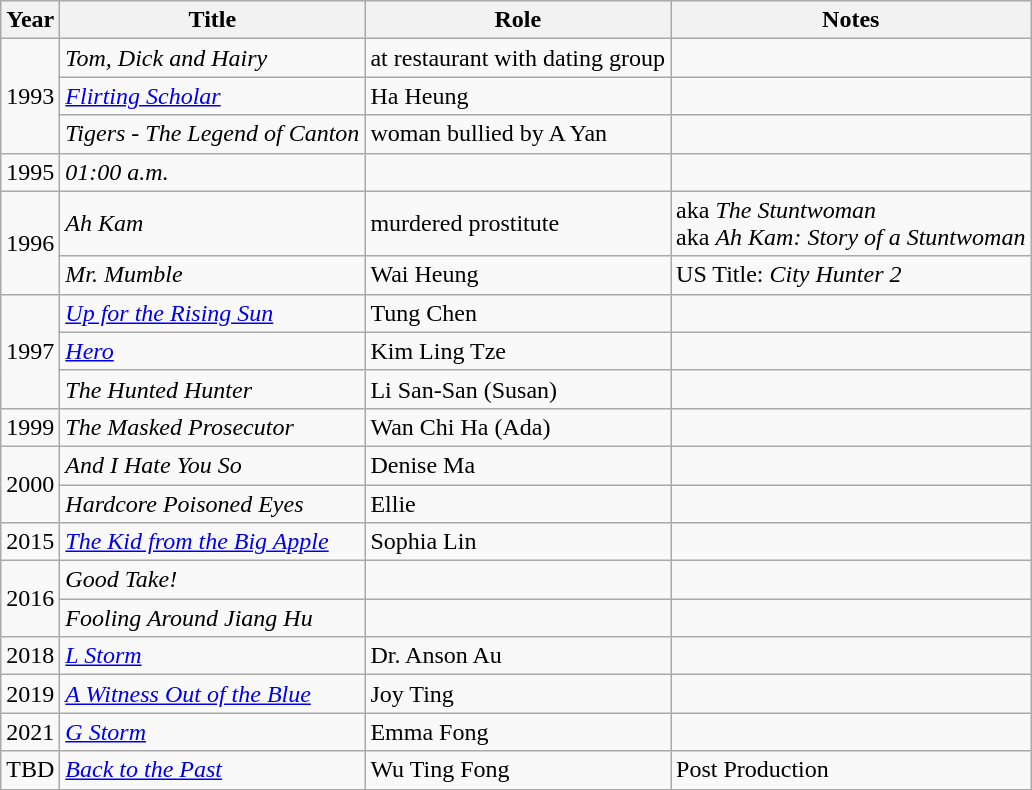<table class="wikitable sortable">
<tr align="center">
<th>Year</th>
<th>Title</th>
<th>Role</th>
<th class="unsortable">Notes</th>
</tr>
<tr>
<td rowspan="3">1993</td>
<td><em>Tom, Dick and Hairy</em></td>
<td>at restaurant with dating group</td>
<td></td>
</tr>
<tr>
<td><em><a href='#'>Flirting Scholar</a></em></td>
<td>Ha Heung</td>
<td></td>
</tr>
<tr>
<td><em>Tigers - The Legend of Canton</em></td>
<td>woman bullied by A Yan</td>
<td></td>
</tr>
<tr>
<td>1995</td>
<td><em>01:00 a.m.</em></td>
<td></td>
<td></td>
</tr>
<tr>
<td rowspan="2">1996</td>
<td><em>Ah Kam</em></td>
<td>murdered prostitute</td>
<td>aka <em>The Stuntwoman</em> <br> aka <em>Ah Kam: Story of a Stuntwoman</em></td>
</tr>
<tr>
<td><em>Mr. Mumble</em></td>
<td>Wai Heung</td>
<td>US Title: <em>City Hunter 2</em></td>
</tr>
<tr>
<td rowspan="3">1997</td>
<td><em><a href='#'>Up for the Rising Sun</a></em></td>
<td>Tung Chen</td>
<td></td>
</tr>
<tr>
<td><em><a href='#'>Hero</a></em></td>
<td>Kim Ling Tze</td>
<td></td>
</tr>
<tr>
<td><em>The Hunted Hunter</em></td>
<td>Li San-San (Susan)</td>
<td></td>
</tr>
<tr>
<td>1999</td>
<td><em>The Masked Prosecutor</em></td>
<td>Wan Chi Ha (Ada)</td>
<td></td>
</tr>
<tr>
<td rowspan="2">2000</td>
<td><em>And I Hate You So</em></td>
<td>Denise Ma</td>
<td></td>
</tr>
<tr>
<td><em>Hardcore Poisoned Eyes</em></td>
<td>Ellie</td>
<td></td>
</tr>
<tr>
<td>2015</td>
<td><em><a href='#'>The Kid from the Big Apple</a></em></td>
<td>Sophia Lin</td>
<td></td>
</tr>
<tr>
<td rowspan="2">2016</td>
<td><em>Good Take!</em></td>
<td></td>
<td></td>
</tr>
<tr>
<td><em>Fooling Around Jiang Hu</em></td>
<td></td>
<td></td>
</tr>
<tr>
<td>2018</td>
<td><em><a href='#'>L Storm</a></em></td>
<td>Dr. Anson Au</td>
<td></td>
</tr>
<tr>
<td rowspan="1">2019</td>
<td><em><a href='#'>A Witness Out of the Blue</a></em></td>
<td>Joy Ting</td>
<td></td>
</tr>
<tr>
<td>2021</td>
<td><em><a href='#'>G Storm</a></em></td>
<td>Emma Fong</td>
<td></td>
</tr>
<tr>
<td>TBD</td>
<td><em><a href='#'> Back to the Past</a></em></td>
<td>Wu Ting Fong</td>
<td>Post Production</td>
</tr>
<tr>
</tr>
</table>
